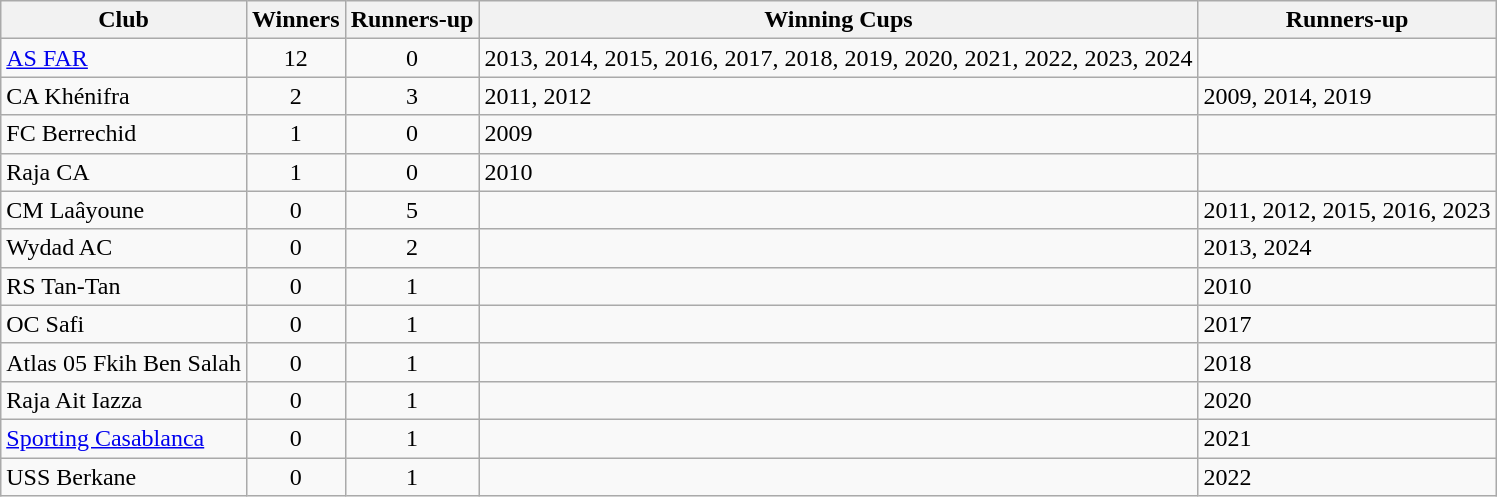<table class="wikitable">
<tr>
<th>Club</th>
<th>Winners</th>
<th>Runners-up</th>
<th>Winning Cups</th>
<th>Runners-up</th>
</tr>
<tr>
<td><a href='#'>AS FAR</a></td>
<td align=center>12</td>
<td align=center>0</td>
<td>2013, 2014, 2015, 2016, 2017, 2018, 2019, 2020, 2021, 2022, 2023, 2024</td>
<td></td>
</tr>
<tr>
<td>CA Khénifra</td>
<td align=center>2</td>
<td align=center>3</td>
<td>2011, 2012</td>
<td>2009, 2014, 2019</td>
</tr>
<tr>
<td>FC Berrechid</td>
<td align=center>1</td>
<td align=center>0</td>
<td>2009</td>
<td></td>
</tr>
<tr>
<td>Raja CA</td>
<td align=center>1</td>
<td align=center>0</td>
<td>2010</td>
<td></td>
</tr>
<tr>
<td>CM Laâyoune</td>
<td align=center>0</td>
<td align=center>5</td>
<td></td>
<td>2011, 2012, 2015, 2016, 2023</td>
</tr>
<tr>
<td>Wydad AC</td>
<td align=center>0</td>
<td align=center>2</td>
<td></td>
<td>2013, 2024</td>
</tr>
<tr>
<td>RS Tan-Tan</td>
<td align=center>0</td>
<td align=center>1</td>
<td></td>
<td>2010</td>
</tr>
<tr>
<td>OC Safi</td>
<td align=center>0</td>
<td align=center>1</td>
<td></td>
<td>2017</td>
</tr>
<tr>
<td>Atlas 05 Fkih Ben Salah</td>
<td align=center>0</td>
<td align=center>1</td>
<td></td>
<td>2018</td>
</tr>
<tr>
<td>Raja Ait Iazza</td>
<td align=center>0</td>
<td align=center>1</td>
<td></td>
<td>2020</td>
</tr>
<tr>
<td><a href='#'>Sporting Casablanca</a></td>
<td align=center>0</td>
<td align=center>1</td>
<td></td>
<td>2021</td>
</tr>
<tr>
<td>USS Berkane</td>
<td align=center>0</td>
<td align=center>1</td>
<td></td>
<td>2022</td>
</tr>
</table>
